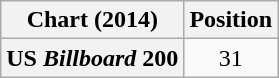<table class="wikitable plainrowheaders" style="text-align:center">
<tr>
<th scope="col">Chart (2014)</th>
<th scope="col">Position</th>
</tr>
<tr>
<th scope="row">US <em>Billboard</em> 200</th>
<td>31</td>
</tr>
</table>
